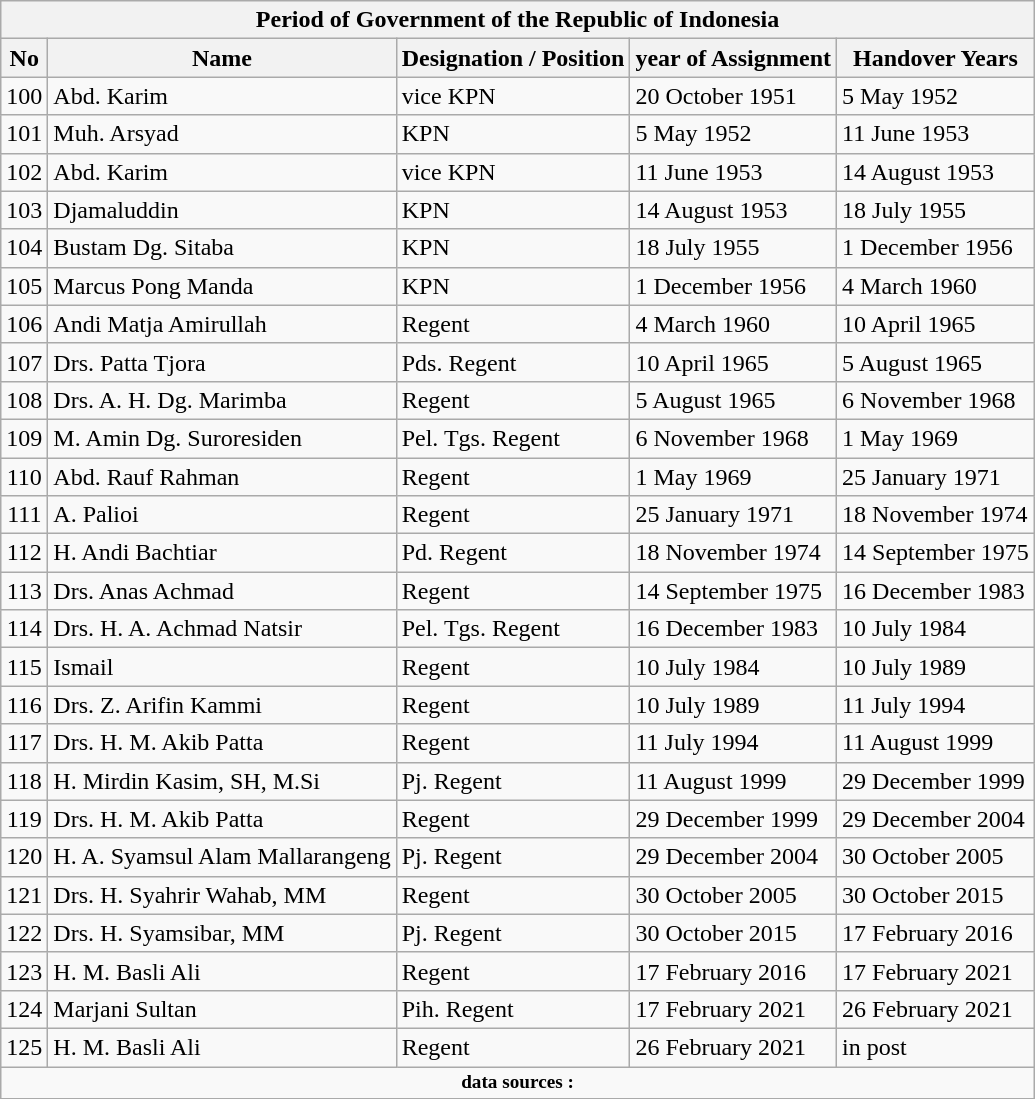<table class="wikitable">
<tr>
<th colspan="5">Period of Government of the Republic of Indonesia</th>
</tr>
<tr>
<th>No</th>
<th>Name</th>
<th>Designation / Position</th>
<th>year of Assignment</th>
<th>Handover Years</th>
</tr>
<tr>
<td style="text-align:center;">100</td>
<td>Abd. Karim</td>
<td>vice KPN</td>
<td>20 October 1951</td>
<td>5 May 1952</td>
</tr>
<tr>
<td style="text-align:center;">101</td>
<td>Muh. Arsyad</td>
<td>KPN</td>
<td>5 May 1952</td>
<td>11 June 1953</td>
</tr>
<tr>
<td style="text-align:center;">102</td>
<td>Abd. Karim</td>
<td>vice KPN</td>
<td>11 June 1953</td>
<td>14 August 1953</td>
</tr>
<tr>
<td style="text-align:center;">103</td>
<td>Djamaluddin</td>
<td>KPN</td>
<td>14 August 1953</td>
<td>18 July 1955</td>
</tr>
<tr>
<td style="text-align:center;">104</td>
<td>Bustam Dg. Sitaba</td>
<td>KPN</td>
<td>18 July 1955</td>
<td>1 December 1956</td>
</tr>
<tr>
<td style="text-align:center;">105</td>
<td>Marcus Pong Manda</td>
<td>KPN</td>
<td>1 December 1956</td>
<td>4 March 1960</td>
</tr>
<tr>
<td style="text-align:center;">106</td>
<td>Andi Matja Amirullah</td>
<td>Regent</td>
<td>4 March 1960</td>
<td>10 April 1965</td>
</tr>
<tr>
<td style="text-align:center;">107</td>
<td>Drs. Patta Tjora</td>
<td>Pds. Regent</td>
<td>10 April 1965</td>
<td>5 August 1965</td>
</tr>
<tr>
<td style="text-align:center;">108</td>
<td>Drs. A. H. Dg. Marimba</td>
<td>Regent</td>
<td>5 August 1965</td>
<td>6 November 1968</td>
</tr>
<tr>
<td style="text-align:center;">109</td>
<td>M. Amin Dg. Suroresiden</td>
<td>Pel. Tgs. Regent</td>
<td>6 November 1968</td>
<td>1 May 1969</td>
</tr>
<tr>
<td style="text-align:center;">110</td>
<td>Abd. Rauf Rahman</td>
<td>Regent</td>
<td>1 May 1969</td>
<td>25 January 1971</td>
</tr>
<tr>
<td style="text-align:center;">111</td>
<td>A. Palioi</td>
<td>Regent</td>
<td>25 January 1971</td>
<td>18 November 1974</td>
</tr>
<tr>
<td style="text-align:center;">112</td>
<td>H. Andi Bachtiar</td>
<td>Pd. Regent</td>
<td>18 November 1974</td>
<td>14 September 1975</td>
</tr>
<tr>
<td style="text-align:center;">113</td>
<td>Drs. Anas Achmad</td>
<td>Regent</td>
<td>14 September 1975</td>
<td>16 December 1983</td>
</tr>
<tr>
<td style="text-align:center;">114</td>
<td>Drs. H. A. Achmad Natsir</td>
<td>Pel. Tgs. Regent</td>
<td>16 December 1983</td>
<td>10 July 1984</td>
</tr>
<tr>
<td style="text-align:center;">115</td>
<td>Ismail</td>
<td>Regent</td>
<td>10 July 1984</td>
<td>10 July 1989</td>
</tr>
<tr>
<td style="text-align:center;">116</td>
<td>Drs. Z. Arifin Kammi</td>
<td>Regent</td>
<td>10 July 1989</td>
<td>11 July 1994</td>
</tr>
<tr>
<td style="text-align:center;">117</td>
<td>Drs. H. M. Akib Patta</td>
<td>Regent</td>
<td>11 July 1994</td>
<td>11 August 1999</td>
</tr>
<tr>
<td style="text-align:center;">118</td>
<td>H. Mirdin Kasim, SH, M.Si</td>
<td>Pj. Regent</td>
<td>11 August 1999</td>
<td>29 December 1999</td>
</tr>
<tr>
<td style="text-align:center;">119</td>
<td>Drs. H. M. Akib Patta</td>
<td>Regent</td>
<td>29 December 1999</td>
<td>29 December 2004</td>
</tr>
<tr>
<td style="text-align:center;">120</td>
<td>H. A. Syamsul Alam Mallarangeng</td>
<td>Pj. Regent</td>
<td>29 December 2004</td>
<td>30 October 2005</td>
</tr>
<tr>
<td style="text-align:center;">121</td>
<td>Drs. H. Syahrir Wahab, MM</td>
<td>Regent</td>
<td>30 October 2005</td>
<td>30 October 2015</td>
</tr>
<tr>
<td style="text-align:center;">122</td>
<td>Drs. H. Syamsibar, MM</td>
<td>Pj. Regent</td>
<td>30 October 2015</td>
<td>17 February 2016</td>
</tr>
<tr>
<td style="text-align:center;">123</td>
<td>H. M. Basli Ali</td>
<td>Regent</td>
<td>17 February 2016</td>
<td>17 February 2021</td>
</tr>
<tr>
<td style="text-align:center;">124</td>
<td>Marjani Sultan</td>
<td>Pih. Regent</td>
<td>17 February 2021</td>
<td>26 February 2021</td>
</tr>
<tr>
<td style="text-align:center;">125</td>
<td>H. M. Basli Ali</td>
<td>Regent</td>
<td>26 February 2021</td>
<td>in post</td>
</tr>
<tr>
<td colspan="5" style="text-align:center;font-size:80%;"><strong>data sources :</strong> </td>
</tr>
</table>
